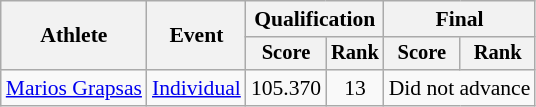<table class="wikitable" style="font-size:90%">
<tr>
<th rowspan="2">Athlete</th>
<th rowspan="2">Event</th>
<th colspan="2">Qualification</th>
<th colspan="2">Final</th>
</tr>
<tr style="font-size:95%">
<th>Score</th>
<th>Rank</th>
<th>Score</th>
<th>Rank</th>
</tr>
<tr align=center>
<td align=left><a href='#'>Marios Grapsas</a></td>
<td align=left><a href='#'>Individual</a></td>
<td>105.370</td>
<td>13</td>
<td colspan=2>Did not advance</td>
</tr>
</table>
